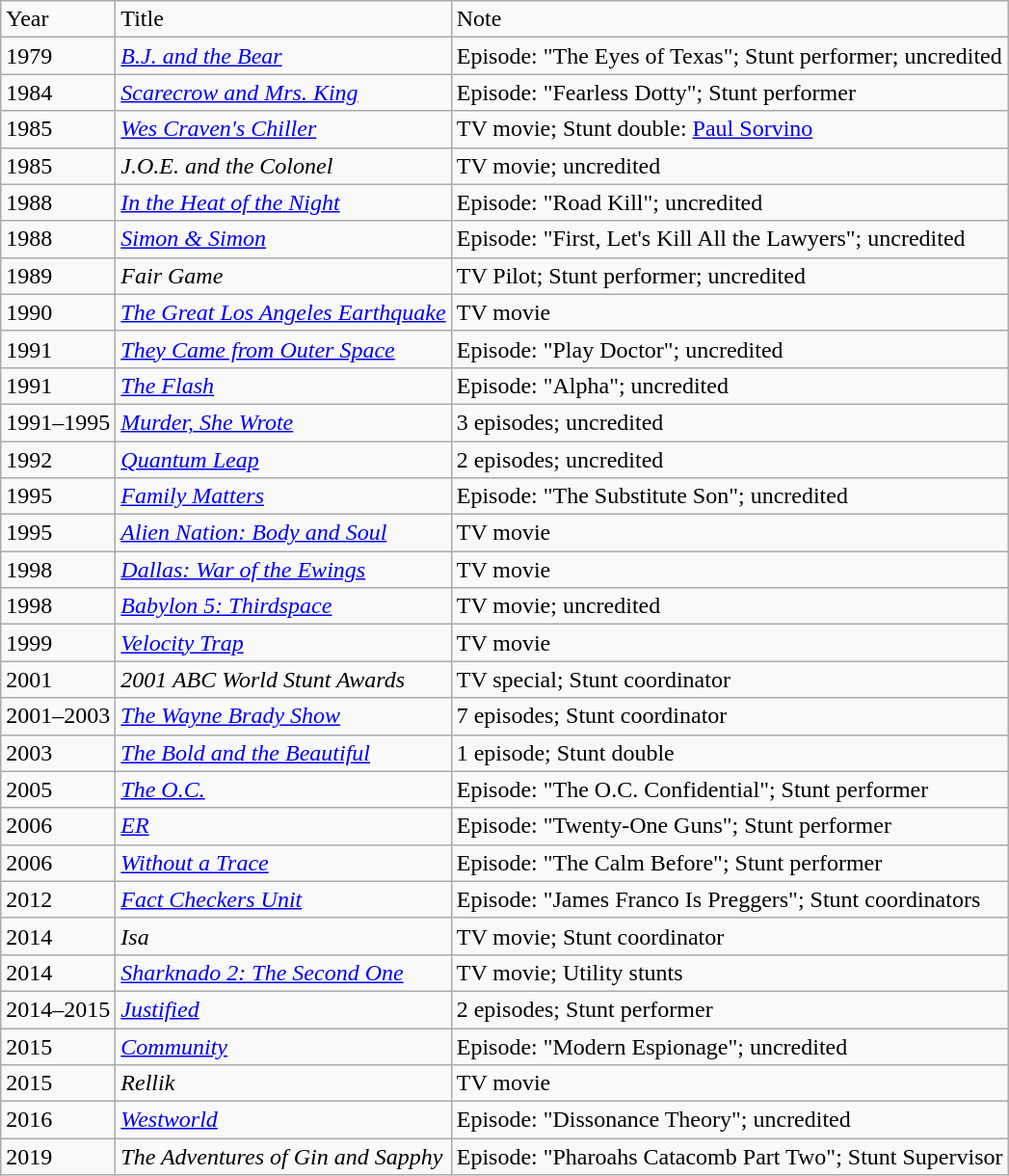<table class = "wikitable">
<tr>
<td>Year</td>
<td>Title</td>
<td>Note</td>
</tr>
<tr>
<td>1979</td>
<td><em><a href='#'>B.J. and the Bear</a></em></td>
<td>Episode: "The Eyes of Texas"; Stunt performer; uncredited</td>
</tr>
<tr>
<td>1984</td>
<td><em><a href='#'>Scarecrow and Mrs. King</a></em></td>
<td>Episode: "Fearless Dotty"; Stunt performer</td>
</tr>
<tr>
<td>1985</td>
<td><em><a href='#'>Wes Craven's Chiller</a></em></td>
<td>TV movie; Stunt double: <a href='#'>Paul Sorvino</a></td>
</tr>
<tr>
<td>1985</td>
<td><em>J.O.E. and the Colonel</em></td>
<td>TV movie; uncredited</td>
</tr>
<tr>
<td>1988</td>
<td><em><a href='#'>In the Heat of the Night</a></em></td>
<td>Episode: "Road Kill"; uncredited</td>
</tr>
<tr>
<td>1988</td>
<td><em><a href='#'>Simon & Simon</a></em></td>
<td>Episode: "First, Let's Kill All the Lawyers"; uncredited</td>
</tr>
<tr>
<td>1989</td>
<td><em>Fair Game</em></td>
<td>TV Pilot; Stunt performer; uncredited</td>
</tr>
<tr>
<td>1990</td>
<td><em><a href='#'>The Great Los Angeles Earthquake</a></em></td>
<td>TV movie</td>
</tr>
<tr>
<td>1991</td>
<td><em><a href='#'>They Came from Outer Space</a></em></td>
<td>Episode: "Play Doctor"; uncredited</td>
</tr>
<tr>
<td>1991</td>
<td><em><a href='#'>The Flash</a></em></td>
<td>Episode: "Alpha"; uncredited</td>
</tr>
<tr>
<td>1991–1995</td>
<td><em><a href='#'>Murder, She Wrote</a></em></td>
<td>3 episodes; uncredited</td>
</tr>
<tr>
<td>1992</td>
<td><em><a href='#'>Quantum Leap</a></em></td>
<td>2 episodes; uncredited</td>
</tr>
<tr>
<td>1995</td>
<td><em><a href='#'>Family Matters</a></em></td>
<td>Episode: "The Substitute Son"; uncredited</td>
</tr>
<tr>
<td>1995</td>
<td><em><a href='#'>Alien Nation: Body and Soul</a></em></td>
<td>TV movie</td>
</tr>
<tr>
<td>1998</td>
<td><em><a href='#'>Dallas: War of the Ewings</a></em></td>
<td>TV movie</td>
</tr>
<tr>
<td>1998</td>
<td><em><a href='#'>Babylon 5: Thirdspace</a></em></td>
<td>TV movie; uncredited</td>
</tr>
<tr>
<td>1999</td>
<td><em><a href='#'>Velocity Trap</a></em></td>
<td>TV movie</td>
</tr>
<tr>
<td>2001</td>
<td><em>2001 ABC World Stunt Awards</em></td>
<td>TV special; Stunt coordinator</td>
</tr>
<tr>
<td>2001–2003</td>
<td><em><a href='#'>The Wayne Brady Show</a></em></td>
<td>7 episodes; Stunt coordinator</td>
</tr>
<tr>
<td>2003</td>
<td><em><a href='#'>The Bold and the Beautiful</a></em></td>
<td>1 episode; Stunt double</td>
</tr>
<tr>
<td>2005</td>
<td><em><a href='#'>The O.C.</a></em></td>
<td>Episode: "The O.C. Confidential"; Stunt performer</td>
</tr>
<tr>
<td>2006</td>
<td><em><a href='#'>ER</a></em></td>
<td>Episode: "Twenty-One Guns"; Stunt performer</td>
</tr>
<tr>
<td>2006</td>
<td><em><a href='#'>Without a Trace</a></em></td>
<td>Episode: "The Calm Before"; Stunt performer</td>
</tr>
<tr>
<td>2012</td>
<td><em><a href='#'>Fact Checkers Unit</a></em></td>
<td>Episode: "James Franco Is Preggers"; Stunt coordinators</td>
</tr>
<tr>
<td>2014</td>
<td><em>Isa</em></td>
<td>TV movie; Stunt coordinator</td>
</tr>
<tr>
<td>2014</td>
<td><em><a href='#'>Sharknado 2: The Second One</a></em></td>
<td>TV movie; Utility stunts</td>
</tr>
<tr>
<td>2014–2015</td>
<td><em><a href='#'>Justified</a></em></td>
<td>2 episodes; Stunt performer</td>
</tr>
<tr>
<td>2015</td>
<td><em><a href='#'>Community</a></em></td>
<td>Episode: "Modern Espionage"; uncredited</td>
</tr>
<tr>
<td>2015</td>
<td><em>Rellik</em></td>
<td>TV movie</td>
</tr>
<tr>
<td>2016</td>
<td><em><a href='#'>Westworld</a></em></td>
<td>Episode: "Dissonance Theory"; uncredited</td>
</tr>
<tr>
<td>2019</td>
<td><em>The Adventures of Gin and Sapphy</em></td>
<td>Episode: "Pharoahs Catacomb Part Two"; Stunt Supervisor</td>
</tr>
</table>
